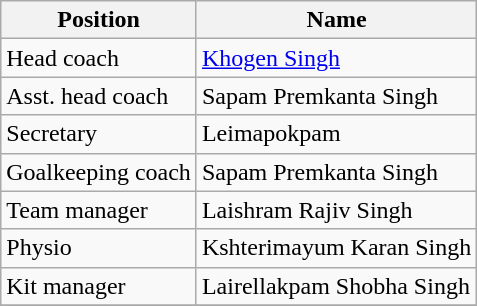<table class="wikitable">
<tr>
<th>Position</th>
<th>Name</th>
</tr>
<tr>
<td>Head coach</td>
<td> <a href='#'>Khogen Singh</a></td>
</tr>
<tr>
<td>Asst. head coach</td>
<td> Sapam Premkanta Singh</td>
</tr>
<tr>
<td>Secretary</td>
<td> Leimapokpam</td>
</tr>
<tr>
<td>Goalkeeping coach</td>
<td> Sapam Premkanta Singh</td>
</tr>
<tr>
<td>Team manager</td>
<td> Laishram Rajiv Singh</td>
</tr>
<tr>
<td>Physio</td>
<td> Kshterimayum Karan Singh</td>
</tr>
<tr>
<td>Kit manager</td>
<td> Lairellakpam Shobha Singh</td>
</tr>
<tr>
</tr>
</table>
